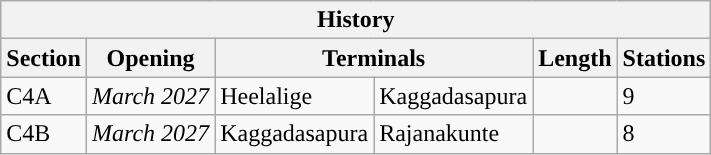<table class="wikitable">
<tr>
<th colspan="6" style="background:#"><span><strong>History</strong></span></th>
</tr>
<tr>
<th>Section</th>
<th>Opening</th>
<th colspan="2">Terminals</th>
<th>Length</th>
<th>Stations</th>
</tr>
<tr>
<td>C4A</td>
<td><em>March 2027</em></td>
<td>Heelalige</td>
<td>Kaggadasapura</td>
<td></td>
<td>9</td>
</tr>
<tr>
<td>C4B</td>
<td><em>March 2027</em></td>
<td>Kaggadasapura</td>
<td>Rajanakunte</td>
<td></td>
<td>8</td>
</tr>
</table>
